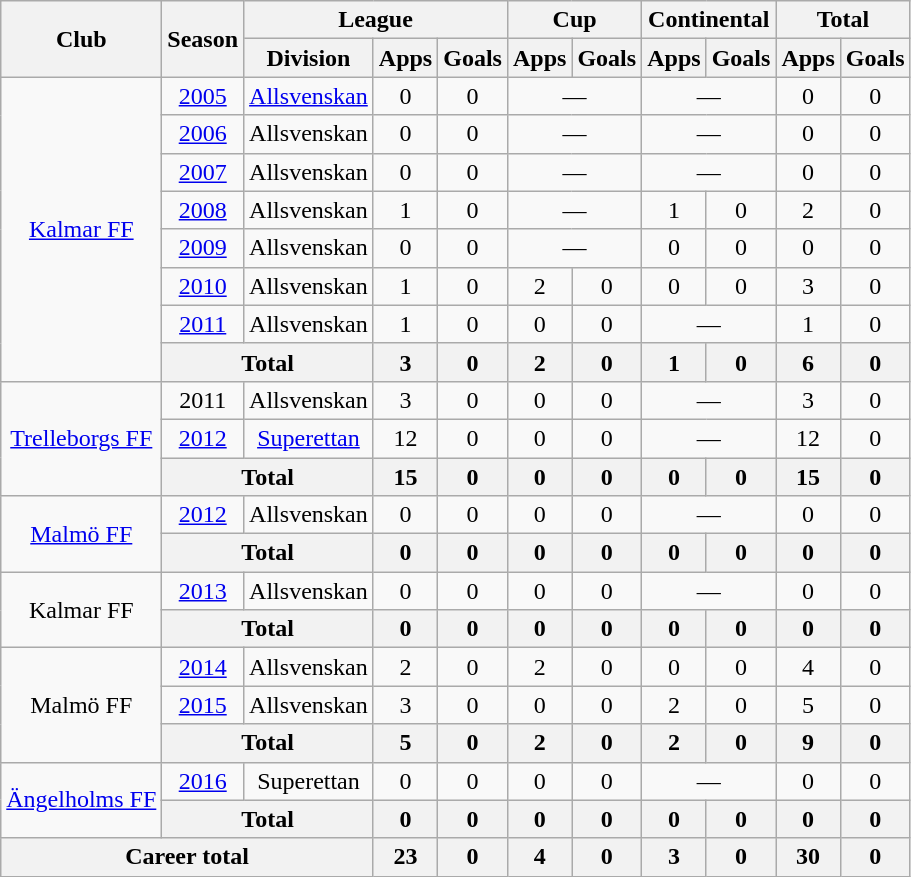<table class="wikitable" style="text-align:center;">
<tr>
<th rowspan="2">Club</th>
<th rowspan="2">Season</th>
<th colspan="3">League</th>
<th colspan="2">Cup</th>
<th colspan="2">Continental</th>
<th colspan="2">Total</th>
</tr>
<tr>
<th>Division</th>
<th>Apps</th>
<th>Goals</th>
<th>Apps</th>
<th>Goals</th>
<th>Apps</th>
<th>Goals</th>
<th>Apps</th>
<th>Goals</th>
</tr>
<tr>
<td rowspan="8"><a href='#'>Kalmar FF</a></td>
<td><a href='#'>2005</a></td>
<td><a href='#'>Allsvenskan</a></td>
<td>0</td>
<td>0</td>
<td colspan="2">—</td>
<td colspan="2">—</td>
<td>0</td>
<td>0</td>
</tr>
<tr>
<td><a href='#'>2006</a></td>
<td>Allsvenskan</td>
<td>0</td>
<td>0</td>
<td colspan="2">—</td>
<td colspan="2">—</td>
<td>0</td>
<td>0</td>
</tr>
<tr>
<td><a href='#'>2007</a></td>
<td>Allsvenskan</td>
<td>0</td>
<td>0</td>
<td colspan="2">—</td>
<td colspan="2">—</td>
<td>0</td>
<td>0</td>
</tr>
<tr>
<td><a href='#'>2008</a></td>
<td>Allsvenskan</td>
<td>1</td>
<td>0</td>
<td colspan="2">—</td>
<td>1</td>
<td>0</td>
<td>2</td>
<td>0</td>
</tr>
<tr>
<td><a href='#'>2009</a></td>
<td>Allsvenskan</td>
<td>0</td>
<td>0</td>
<td colspan="2">—</td>
<td>0</td>
<td>0</td>
<td>0</td>
<td>0</td>
</tr>
<tr>
<td><a href='#'>2010</a></td>
<td>Allsvenskan</td>
<td>1</td>
<td>0</td>
<td>2</td>
<td>0</td>
<td>0</td>
<td>0</td>
<td>3</td>
<td>0</td>
</tr>
<tr>
<td><a href='#'>2011</a></td>
<td>Allsvenskan</td>
<td>1</td>
<td>0</td>
<td>0</td>
<td>0</td>
<td colspan="2">—</td>
<td>1</td>
<td>0</td>
</tr>
<tr>
<th colspan="2">Total</th>
<th>3</th>
<th>0</th>
<th>2</th>
<th>0</th>
<th>1</th>
<th>0</th>
<th>6</th>
<th>0</th>
</tr>
<tr>
<td rowspan="3"><a href='#'>Trelleborgs FF</a></td>
<td>2011</td>
<td>Allsvenskan</td>
<td>3</td>
<td>0</td>
<td>0</td>
<td>0</td>
<td colspan="2">—</td>
<td>3</td>
<td>0</td>
</tr>
<tr>
<td><a href='#'>2012</a></td>
<td><a href='#'>Superettan</a></td>
<td>12</td>
<td>0</td>
<td>0</td>
<td>0</td>
<td colspan="2">—</td>
<td>12</td>
<td>0</td>
</tr>
<tr>
<th colspan="2">Total</th>
<th>15</th>
<th>0</th>
<th>0</th>
<th>0</th>
<th>0</th>
<th>0</th>
<th>15</th>
<th>0</th>
</tr>
<tr>
<td rowspan="2"><a href='#'>Malmö FF</a></td>
<td><a href='#'>2012</a></td>
<td>Allsvenskan</td>
<td>0</td>
<td>0</td>
<td>0</td>
<td>0</td>
<td colspan="2">—</td>
<td>0</td>
<td>0</td>
</tr>
<tr>
<th colspan="2">Total</th>
<th>0</th>
<th>0</th>
<th>0</th>
<th>0</th>
<th>0</th>
<th>0</th>
<th>0</th>
<th>0</th>
</tr>
<tr>
<td rowspan="2">Kalmar FF</td>
<td><a href='#'>2013</a></td>
<td>Allsvenskan</td>
<td>0</td>
<td>0</td>
<td>0</td>
<td>0</td>
<td colspan="2">—</td>
<td>0</td>
<td>0</td>
</tr>
<tr>
<th colspan="2">Total</th>
<th>0</th>
<th>0</th>
<th>0</th>
<th>0</th>
<th>0</th>
<th>0</th>
<th>0</th>
<th>0</th>
</tr>
<tr>
<td rowspan="3">Malmö FF</td>
<td><a href='#'>2014</a></td>
<td>Allsvenskan</td>
<td>2</td>
<td>0</td>
<td>2</td>
<td>0</td>
<td>0</td>
<td>0</td>
<td>4</td>
<td>0</td>
</tr>
<tr>
<td><a href='#'>2015</a></td>
<td>Allsvenskan</td>
<td>3</td>
<td>0</td>
<td>0</td>
<td>0</td>
<td>2</td>
<td>0</td>
<td>5</td>
<td>0</td>
</tr>
<tr>
<th colspan="2">Total</th>
<th>5</th>
<th>0</th>
<th>2</th>
<th>0</th>
<th>2</th>
<th>0</th>
<th>9</th>
<th>0</th>
</tr>
<tr>
<td rowspan="2"><a href='#'>Ängelholms FF</a></td>
<td><a href='#'>2016</a></td>
<td>Superettan</td>
<td>0</td>
<td>0</td>
<td>0</td>
<td>0</td>
<td colspan="2">—</td>
<td>0</td>
<td>0</td>
</tr>
<tr>
<th colspan="2">Total</th>
<th>0</th>
<th>0</th>
<th>0</th>
<th>0</th>
<th>0</th>
<th>0</th>
<th>0</th>
<th>0</th>
</tr>
<tr>
<th colspan="3">Career total</th>
<th>23</th>
<th>0</th>
<th>4</th>
<th>0</th>
<th>3</th>
<th>0</th>
<th>30</th>
<th>0</th>
</tr>
</table>
